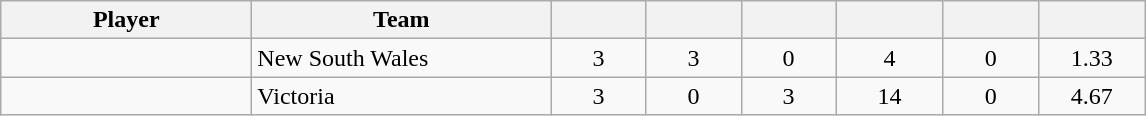<table class="wikitable sortable">
<tr>
<th style="width: 10em;">Player</th>
<th style="width: 12em;">Team</th>
<th style="width: 3.5em;"></th>
<th style="width: 3.5em;"></th>
<th style="width: 3.5em;"></th>
<th style="width: 4em;"></th>
<th style="width: 3.5em;"></th>
<th style="width: 4em;"></th>
</tr>
<tr style="text-align:center;">
<td style="text-align:left;"></td>
<td style="text-align:left;">New South Wales</td>
<td>3</td>
<td>3</td>
<td>0</td>
<td>4</td>
<td>0</td>
<td>1.33</td>
</tr>
<tr style="text-align:center;">
<td style="text-align:left;"></td>
<td style="text-align:left;">Victoria</td>
<td>3</td>
<td>0</td>
<td>3</td>
<td>14</td>
<td>0</td>
<td>4.67</td>
</tr>
</table>
